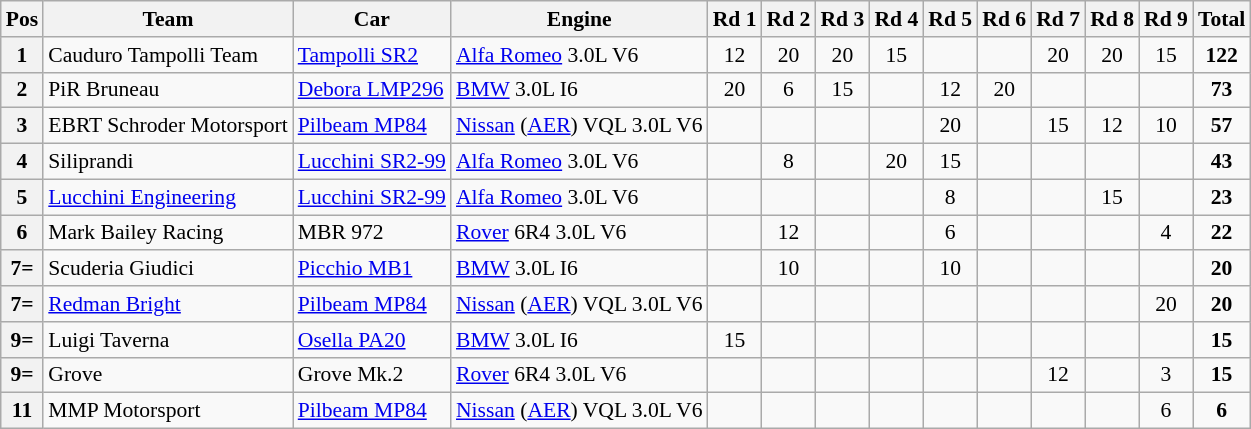<table class="wikitable" style="font-size: 90%;">
<tr>
<th>Pos</th>
<th>Team</th>
<th>Car</th>
<th>Engine</th>
<th>Rd 1</th>
<th>Rd 2</th>
<th>Rd 3</th>
<th>Rd 4</th>
<th>Rd 5</th>
<th>Rd 6</th>
<th>Rd 7</th>
<th>Rd 8</th>
<th>Rd 9</th>
<th>Total</th>
</tr>
<tr>
<th>1</th>
<td> Cauduro Tampolli Team</td>
<td><a href='#'>Tampolli SR2</a></td>
<td><a href='#'>Alfa Romeo</a> 3.0L V6</td>
<td align="center">12</td>
<td align="center">20</td>
<td align="center">20</td>
<td align="center">15</td>
<td></td>
<td></td>
<td align="center">20</td>
<td align="center">20</td>
<td align="center">15</td>
<td align="center"><strong>122</strong></td>
</tr>
<tr>
<th>2</th>
<td> PiR Bruneau</td>
<td><a href='#'>Debora LMP296</a></td>
<td><a href='#'>BMW</a> 3.0L I6</td>
<td align="center">20</td>
<td align="center">6</td>
<td align="center">15</td>
<td></td>
<td align="center">12</td>
<td align="center">20</td>
<td></td>
<td></td>
<td></td>
<td align="center"><strong>73</strong></td>
</tr>
<tr>
<th>3</th>
<td> EBRT Schroder Motorsport</td>
<td><a href='#'>Pilbeam MP84</a></td>
<td><a href='#'>Nissan</a> (<a href='#'>AER</a>) VQL 3.0L V6</td>
<td></td>
<td></td>
<td></td>
<td></td>
<td align="center">20</td>
<td></td>
<td align="center">15</td>
<td align="center">12</td>
<td align="center">10</td>
<td align="center"><strong>57</strong></td>
</tr>
<tr>
<th>4</th>
<td> Siliprandi</td>
<td><a href='#'>Lucchini SR2-99</a></td>
<td><a href='#'>Alfa Romeo</a> 3.0L V6</td>
<td></td>
<td align="center">8</td>
<td></td>
<td align="center">20</td>
<td align="center">15</td>
<td></td>
<td></td>
<td></td>
<td></td>
<td align="center"><strong>43</strong></td>
</tr>
<tr>
<th>5</th>
<td> <a href='#'>Lucchini Engineering</a></td>
<td><a href='#'>Lucchini SR2-99</a></td>
<td><a href='#'>Alfa Romeo</a> 3.0L V6</td>
<td></td>
<td></td>
<td></td>
<td></td>
<td align="center">8</td>
<td></td>
<td></td>
<td align="center">15</td>
<td></td>
<td align="center"><strong>23</strong></td>
</tr>
<tr>
<th>6</th>
<td> Mark Bailey Racing</td>
<td>MBR 972</td>
<td><a href='#'>Rover</a> 6R4 3.0L V6</td>
<td></td>
<td align="center">12</td>
<td></td>
<td></td>
<td align="center">6</td>
<td></td>
<td></td>
<td></td>
<td align="center">4</td>
<td align="center"><strong>22</strong></td>
</tr>
<tr>
<th>7=</th>
<td> Scuderia Giudici</td>
<td><a href='#'>Picchio MB1</a></td>
<td><a href='#'>BMW</a> 3.0L I6</td>
<td></td>
<td align="center">10</td>
<td></td>
<td></td>
<td align="center">10</td>
<td></td>
<td></td>
<td></td>
<td></td>
<td align="center"><strong>20</strong></td>
</tr>
<tr>
<th>7=</th>
<td> <a href='#'>Redman Bright</a></td>
<td><a href='#'>Pilbeam MP84</a></td>
<td><a href='#'>Nissan</a> (<a href='#'>AER</a>) VQL 3.0L V6</td>
<td></td>
<td></td>
<td></td>
<td></td>
<td></td>
<td></td>
<td></td>
<td></td>
<td align="center">20</td>
<td align="center"><strong>20</strong></td>
</tr>
<tr>
<th>9=</th>
<td> Luigi Taverna</td>
<td><a href='#'>Osella PA20</a></td>
<td><a href='#'>BMW</a> 3.0L I6</td>
<td align="center">15</td>
<td></td>
<td></td>
<td></td>
<td></td>
<td></td>
<td></td>
<td></td>
<td></td>
<td align="center"><strong>15</strong></td>
</tr>
<tr>
<th>9=</th>
<td> Grove</td>
<td>Grove Mk.2</td>
<td><a href='#'>Rover</a> 6R4 3.0L V6</td>
<td></td>
<td></td>
<td></td>
<td></td>
<td></td>
<td></td>
<td align="center">12</td>
<td></td>
<td align="center">3</td>
<td align="center"><strong>15</strong></td>
</tr>
<tr>
<th>11</th>
<td> MMP Motorsport</td>
<td><a href='#'>Pilbeam MP84</a></td>
<td><a href='#'>Nissan</a> (<a href='#'>AER</a>) VQL 3.0L V6</td>
<td></td>
<td></td>
<td></td>
<td></td>
<td></td>
<td></td>
<td></td>
<td></td>
<td align="center">6</td>
<td align="center"><strong>6</strong></td>
</tr>
</table>
